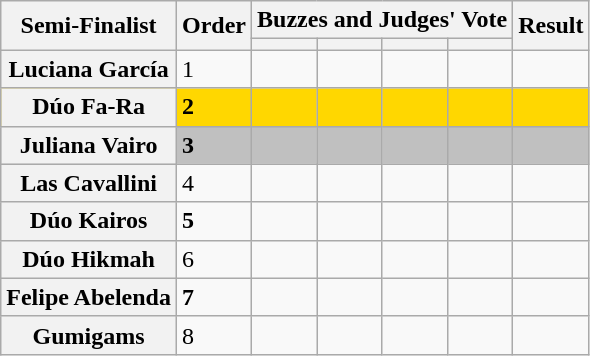<table class="wikitable plainrowheaders sortable">
<tr>
<th rowspan="2" class="unsortable" scope="col">Semi-Finalist</th>
<th rowspan="2" scope="col">Order</th>
<th colspan="4" class="unsortable" scope="col">Buzzes and Judges' Vote</th>
<th rowspan="2" scope="col">Result</th>
</tr>
<tr>
<th class="unsortable" scope="col"></th>
<th class="unsortable" scope="col"></th>
<th class="unsortable" scope="col"></th>
<th></th>
</tr>
<tr>
<th scope="row">Luciana García</th>
<td>1</td>
<td style="text-align:center;"></td>
<td></td>
<td style="text-align:center;"></td>
<td></td>
<td></td>
</tr>
<tr bgcolor="gold">
<th scope="row">Dúo Fa-Ra</th>
<td><strong>2</strong></td>
<td></td>
<td></td>
<td></td>
<td></td>
<td><strong></strong></td>
</tr>
<tr bgcolor="silver">
<th scope="row">Juliana Vairo</th>
<td><strong>3</strong></td>
<td style="text-align:center;"></td>
<td style="text-align:center;"></td>
<td></td>
<td style="text-align:center;"></td>
<td><strong></strong></td>
</tr>
<tr>
<th scope="row">Las Cavallini</th>
<td>4</td>
<td></td>
<td></td>
<td></td>
<td></td>
<td></td>
</tr>
<tr>
<th scope="row">Dúo Kairos</th>
<td><strong>5</strong></td>
<td></td>
<td></td>
<td style="text-align:center;"></td>
<td style="text-align:center;"></td>
<td></td>
</tr>
<tr>
<th scope="row">Dúo Hikmah</th>
<td>6</td>
<td></td>
<td></td>
<td></td>
<td></td>
<td></td>
</tr>
<tr>
<th scope="row">Felipe Abelenda</th>
<td><strong>7</strong></td>
<td></td>
<td></td>
<td></td>
<td></td>
<td></td>
</tr>
<tr>
<th scope="row">Gumigams</th>
<td>8</td>
<td></td>
<td style="text-align:center;"></td>
<td></td>
<td></td>
<td></td>
</tr>
</table>
